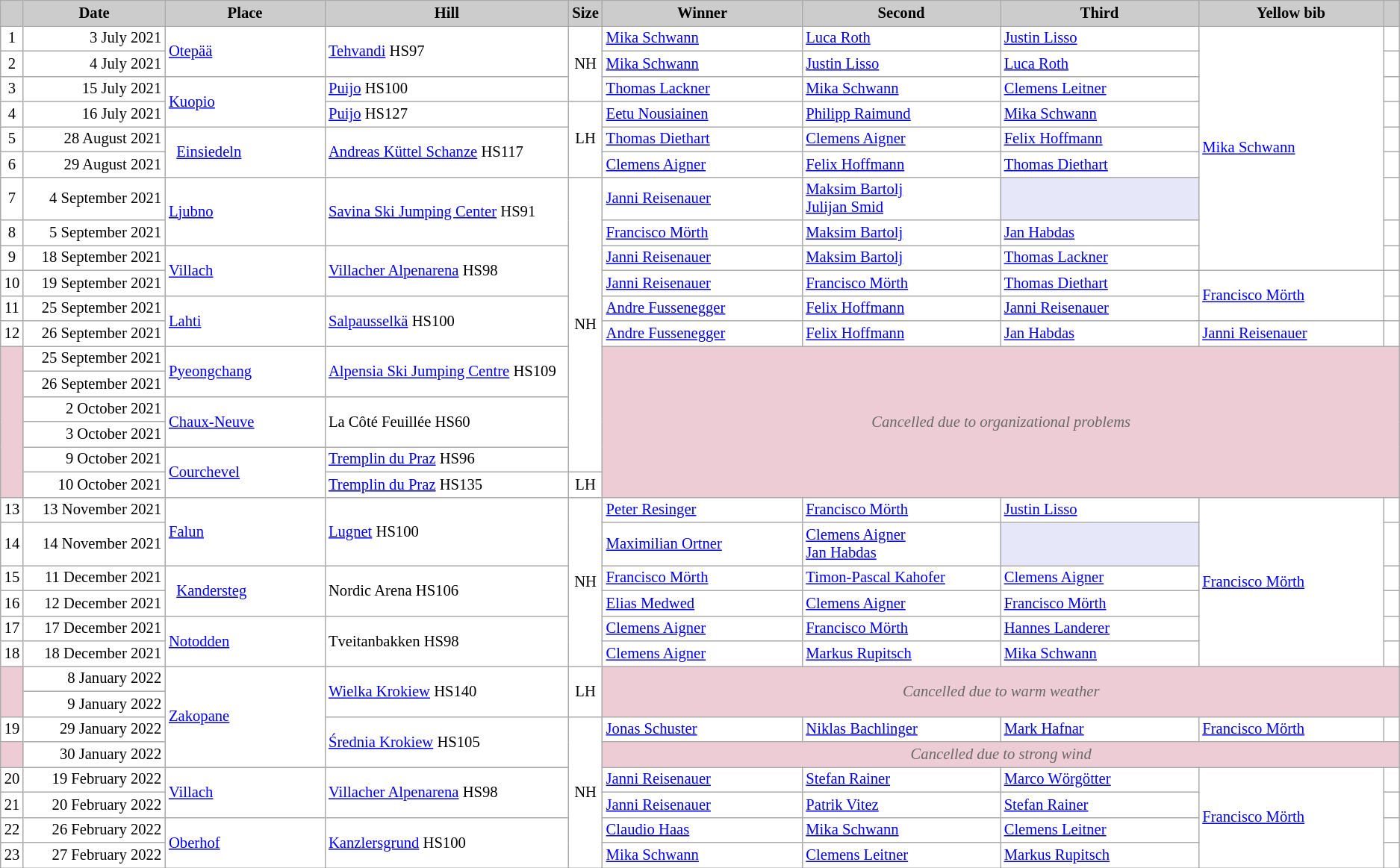<table class="wikitable plainrowheaders" style="background:#fff; font-size:86%; line-height:16px; border:grey solid 1px; border-collapse:collapse;">
<tr>
<th scope="col" style="background:#ccc; width=45 px;"></th>
<th scope="col" style="background:#ccc; width:130px;">Date</th>
<th scope="col" style="background:#ccc; width:150px;">Place</th>
<th scope="col" style="background:#ccc; width:240px;">Hill</th>
<th scope="col" style="background:#ccc; width:20px;">Size</th>
<th scope="col" style="background:#ccc; width:195px;">Winner</th>
<th scope="col" style="background:#ccc; width:195px;">Second</th>
<th scope="col" style="background:#ccc; width:195px;">Third</th>
<th scope="col" style="background:#ccc; width:180px;">Yellow bib</th>
<th scope="col" style="background:#ccc; width:10px;"></th>
</tr>
<tr>
<td style="text-align:center">1</td>
<td style="text-align:right">3 July 2021</td>
<td rowspan=2> <a href='#'>Otepää</a></td>
<td rowspan=2><a href='#'>Tehvandi</a> HS97</td>
<td rowspan=3 style="text-align:center">NH</td>
<td> <a href='#'>Mika Schwann</a></td>
<td> <a href='#'>Luca Roth</a></td>
<td> <a href='#'>Justin Lisso</a></td>
<td rowspan=9> <a href='#'>Mika Schwann</a></td>
<td></td>
</tr>
<tr>
<td style="text-align:center">2</td>
<td style="text-align:right">4 July 2021</td>
<td> <a href='#'>Mika Schwann</a></td>
<td> <a href='#'>Justin Lisso</a></td>
<td> <a href='#'>Luca Roth</a></td>
<td></td>
</tr>
<tr>
<td style="text-align:center">3</td>
<td style="text-align:right">15 July 2021</td>
<td rowspan=2> <a href='#'>Kuopio</a></td>
<td><a href='#'>Puijo</a> HS100</td>
<td> <a href='#'>Thomas Lackner</a></td>
<td> <a href='#'>Mika Schwann</a></td>
<td> <a href='#'>Clemens Leitner</a></td>
<td></td>
</tr>
<tr>
<td style="text-align:center">4</td>
<td style="text-align:right">16 July 2021</td>
<td><a href='#'>Puijo</a> HS127</td>
<td rowspan=3 style="text-align:center">LH</td>
<td> <a href='#'>Eetu Nousiainen</a></td>
<td> <a href='#'>Philipp Raimund</a></td>
<td> <a href='#'>Mika Schwann</a></td>
<td></td>
</tr>
<tr>
<td style="text-align:center">5</td>
<td style="text-align:right">28 August 2021</td>
<td rowspan=2>  <a href='#'>Einsiedeln</a> </td>
<td rowspan=2><a href='#'>Andreas Küttel Schanze</a> HS117</td>
<td> <a href='#'>Thomas Diethart</a></td>
<td> <a href='#'>Clemens Aigner</a></td>
<td> <a href='#'>Felix Hoffmann</a></td>
<td></td>
</tr>
<tr>
<td style="text-align:center">6</td>
<td style="text-align:right">29 August 2021</td>
<td> <a href='#'>Clemens Aigner</a></td>
<td> <a href='#'>Felix Hoffmann</a></td>
<td> <a href='#'>Thomas Diethart</a></td>
<td></td>
</tr>
<tr>
<td style="text-align:center">7</td>
<td style="text-align:right">4 September 2021</td>
<td rowspan=2> <a href='#'>Ljubno</a></td>
<td rowspan=2><a href='#'>Savina Ski Jumping Center</a> HS91</td>
<td rowspan=11 style="text-align:center">NH</td>
<td> <a href='#'>Janni Reisenauer</a></td>
<td> <a href='#'>Maksim Bartolj</a><br> <a href='#'>Julijan Smid</a></td>
<td bgcolor="E6E8FA"></td>
<td></td>
</tr>
<tr>
<td style="text-align:center">8</td>
<td style="text-align:right">5 September 2021</td>
<td> <a href='#'>Francisco Mörth</a></td>
<td> <a href='#'>Maksim Bartolj</a></td>
<td> <a href='#'>Jan Habdas</a></td>
<td></td>
</tr>
<tr>
<td style="text-align:center">9</td>
<td style="text-align:right">18 September 2021</td>
<td rowspan=2> <a href='#'>Villach</a></td>
<td rowspan=2><a href='#'>Villacher Alpenarena</a> HS98</td>
<td> <a href='#'>Janni Reisenauer</a></td>
<td> <a href='#'>Maksim Bartolj</a></td>
<td> <a href='#'>Thomas Lackner</a></td>
<td></td>
</tr>
<tr>
<td style="text-align:center">10</td>
<td style="text-align:right">19 September 2021</td>
<td> <a href='#'>Janni Reisenauer</a></td>
<td> <a href='#'>Francisco Mörth</a></td>
<td> <a href='#'>Thomas Diethart</a></td>
<td rowspan=2> <a href='#'>Francisco Mörth</a></td>
<td></td>
</tr>
<tr>
<td style="text-align:center">11</td>
<td style="text-align:right">25 September 2021</td>
<td rowspan=2> <a href='#'>Lahti</a></td>
<td rowspan=2><a href='#'>Salpausselkä</a> HS100</td>
<td> <a href='#'>Andre Fussenegger</a></td>
<td> <a href='#'>Felix Hoffmann</a></td>
<td> <a href='#'>Janni Reisenauer</a></td>
<td></td>
</tr>
<tr>
<td style="text-align:center">12</td>
<td style="text-align:right">26 September 2021</td>
<td> <a href='#'>Andre Fussenegger</a></td>
<td> <a href='#'>Felix Hoffmann</a></td>
<td> <a href='#'>Jan Habdas</a></td>
<td> <a href='#'>Janni Reisenauer</a></td>
<td></td>
</tr>
<tr>
<td rowspan="6" align="center" bgcolor="EDCCD5"></td>
<td style="text-align:right">25 September 2021</td>
<td rowspan=2> <a href='#'>Pyeongchang</a></td>
<td rowspan=2><a href='#'>Alpensia Ski Jumping Centre</a> HS109</td>
<td align="center" colspan="5" rowspan="6" bgcolor="EDCCD5" style=color:#696969><em>Cancelled due to organizational problems</em></td>
</tr>
<tr>
<td style="text-align:right">26 September 2021</td>
</tr>
<tr>
<td style="text-align:right">2 October 2021</td>
<td rowspan=2> <a href='#'>Chaux-Neuve</a></td>
<td rowspan=2>La Côté Feuillée HS60</td>
</tr>
<tr>
<td style="text-align:right">3 October 2021</td>
</tr>
<tr>
<td style="text-align:right">9 October 2021</td>
<td rowspan=2> <a href='#'>Courchevel</a></td>
<td><a href='#'>Tremplin du Praz</a> HS96</td>
</tr>
<tr>
<td style="text-align:right">10 October 2021</td>
<td><a href='#'>Tremplin du Praz</a> HS135</td>
<td style="text-align:center">LH</td>
</tr>
<tr>
<td style="text-align:center">13</td>
<td style="text-align:right">13 November 2021</td>
<td rowspan=2> <a href='#'>Falun</a></td>
<td rowspan=2><a href='#'>Lugnet</a> HS100</td>
<td rowspan=6 style="text-align:center">NH</td>
<td> <a href='#'>Peter Resinger</a></td>
<td> <a href='#'>Francisco Mörth</a></td>
<td> <a href='#'>Justin Lisso</a></td>
<td rowspan=6> <a href='#'>Francisco Mörth</a></td>
<td></td>
</tr>
<tr>
<td style="text-align:center">14</td>
<td style="text-align:right">14 November 2021</td>
<td> <a href='#'>Maximilian Ortner</a></td>
<td> <a href='#'>Clemens Aigner</a><br> <a href='#'>Jan Habdas</a></td>
<td bgcolor="E6E8FA"></td>
<td></td>
</tr>
<tr>
<td style="text-align:center">15</td>
<td style="text-align:right">11 December 2021</td>
<td rowspan=2>  <a href='#'>Kandersteg</a> </td>
<td rowspan=2>Nordic Arena HS106</td>
<td> <a href='#'>Francisco Mörth</a></td>
<td> <a href='#'>Timon-Pascal Kahofer</a></td>
<td> <a href='#'>Clemens Aigner</a></td>
<td></td>
</tr>
<tr>
<td style="text-align:center">16</td>
<td style="text-align:right">12 December 2021</td>
<td> <a href='#'>Elias Medwed</a></td>
<td> <a href='#'>Clemens Aigner</a></td>
<td> <a href='#'>Francisco Mörth</a></td>
<td></td>
</tr>
<tr>
<td style="text-align:center">17</td>
<td style="text-align:right">17 December 2021</td>
<td rowspan=2> <a href='#'>Notodden</a></td>
<td rowspan=2>Tveitanbakken HS98</td>
<td> <a href='#'>Clemens Aigner</a></td>
<td> <a href='#'>Francisco Mörth</a></td>
<td> <a href='#'>Hannes Landerer</a></td>
<td></td>
</tr>
<tr>
<td style="text-align:center">18</td>
<td style="text-align:right">18 December 2021</td>
<td> <a href='#'>Clemens Aigner</a></td>
<td> <a href='#'>Markus Rupitsch</a></td>
<td> <a href='#'>Mika Schwann</a></td>
<td></td>
</tr>
<tr>
<td rowspan="2" align="center" bgcolor="EDCCD5"></td>
<td style="text-align:right">8 January 2022</td>
<td rowspan=4> <a href='#'>Zakopane</a></td>
<td rowspan=2><a href='#'>Wielka Krokiew</a> HS140</td>
<td rowspan=2 style="text-align:center">LH</td>
<td align="center" colspan="5" rowspan="2" bgcolor="EDCCD5" style=color:#696969><em>Cancelled due to warm weather</em></td>
</tr>
<tr>
<td style="text-align:right">9 January 2022</td>
</tr>
<tr>
<td style="text-align:center">19</td>
<td style="text-align:right">29 January 2022</td>
<td rowspan=2><a href='#'>Średnia Krokiew</a> HS105</td>
<td rowspan=6 style="text-align:center">NH</td>
<td> <a href='#'>Jonas Schuster</a></td>
<td> <a href='#'>Niklas Bachlinger</a></td>
<td> <a href='#'>Mark Hafnar</a></td>
<td> <a href='#'>Francisco Mörth</a></td>
<td></td>
</tr>
<tr>
<td align="center" bgcolor="EDCCD5"></td>
<td style="text-align:right">30 January 2022</td>
<td align="center" colspan="5" bgcolor="EDCCD5" style=color:#696969><em>Cancelled due to strong wind</em></td>
</tr>
<tr>
<td style="text-align:center">20</td>
<td style="text-align:right">19 February 2022</td>
<td rowspan=2> <a href='#'>Villach</a></td>
<td rowspan=2><a href='#'>Villacher Alpenarena</a> HS98</td>
<td> <a href='#'>Janni Reisenauer</a></td>
<td> <a href='#'>Stefan Rainer</a></td>
<td> <a href='#'>Marco Wörgötter</a></td>
<td rowspan=4> <a href='#'>Francisco Mörth</a></td>
<td></td>
</tr>
<tr>
<td style="text-align:center">21</td>
<td style="text-align:right">20 February 2022</td>
<td> <a href='#'>Janni Reisenauer</a></td>
<td> <a href='#'>Patrik Vitez</a></td>
<td> <a href='#'>Stefan Rainer</a></td>
<td></td>
</tr>
<tr>
<td style="text-align:center">22</td>
<td style="text-align:right">26 February 2022</td>
<td rowspan=2> <a href='#'>Oberhof</a></td>
<td rowspan=2><a href='#'>Kanzlersgrund</a> HS100</td>
<td> <a href='#'>Claudio Haas</a></td>
<td> <a href='#'>Mika Schwann</a></td>
<td> <a href='#'>Clemens Leitner</a></td>
<td></td>
</tr>
<tr>
<td style="text-align:center">23</td>
<td style="text-align:right">27 February 2022</td>
<td> <a href='#'>Mika Schwann</a></td>
<td> <a href='#'>Clemens Leitner</a></td>
<td> <a href='#'>Markus Rupitsch</a></td>
<td></td>
</tr>
</table>
